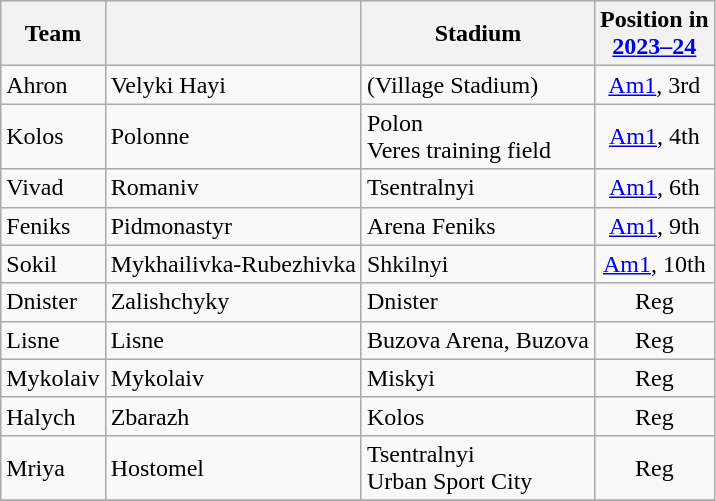<table class="wikitable sortable" style="text-align: left;">
<tr>
<th>Team</th>
<th></th>
<th>Stadium</th>
<th>Position in<br><a href='#'>2023–24</a></th>
</tr>
<tr>
<td>Ahron</td>
<td>Velyki Hayi</td>
<td>(Village Stadium)</td>
<td align="center"><a href='#'>Am1</a>, 3rd</td>
</tr>
<tr>
<td>Kolos</td>
<td>Polonne</td>
<td>Polon<br>Veres training field</td>
<td align="center"><a href='#'>Am1</a>, 4th</td>
</tr>
<tr>
<td>Vivad</td>
<td>Romaniv</td>
<td>Tsentralnyi</td>
<td align="center"><a href='#'>Am1</a>, 6th</td>
</tr>
<tr>
<td>Feniks</td>
<td>Pidmonastyr</td>
<td>Arena Feniks</td>
<td align="center"><a href='#'>Am1</a>, 9th</td>
</tr>
<tr>
<td>Sokil</td>
<td>Mykhailivka-Rubezhivka</td>
<td>Shkilnyi</td>
<td align="center"><a href='#'>Am1</a>, 10th</td>
</tr>
<tr>
<td>Dnister</td>
<td>Zalishchyky</td>
<td>Dnister</td>
<td align="center">Reg</td>
</tr>
<tr>
<td>Lisne</td>
<td>Lisne</td>
<td>Buzova Arena, Buzova</td>
<td align="center">Reg</td>
</tr>
<tr>
<td>Mykolaiv</td>
<td>Mykolaiv</td>
<td>Miskyi</td>
<td align="center">Reg</td>
</tr>
<tr>
<td>Halych</td>
<td>Zbarazh</td>
<td>Kolos</td>
<td align="center">Reg</td>
</tr>
<tr>
<td>Mriya</td>
<td>Hostomel</td>
<td>Tsentralnyi<br>Urban Sport City</td>
<td align="center">Reg</td>
</tr>
<tr>
</tr>
</table>
